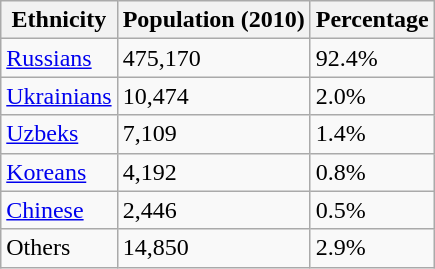<table class="wikitable">
<tr>
<th>Ethnicity</th>
<th>Population (2010)</th>
<th>Percentage</th>
</tr>
<tr>
<td><a href='#'>Russians</a></td>
<td>475,170</td>
<td>92.4%</td>
</tr>
<tr>
<td><a href='#'>Ukrainians</a></td>
<td>10,474</td>
<td>2.0%</td>
</tr>
<tr>
<td><a href='#'>Uzbeks</a></td>
<td>7,109</td>
<td>1.4%</td>
</tr>
<tr>
<td><a href='#'>Koreans</a></td>
<td>4,192</td>
<td>0.8%</td>
</tr>
<tr>
<td><a href='#'>Chinese</a></td>
<td>2,446</td>
<td>0.5%</td>
</tr>
<tr>
<td>Others</td>
<td>14,850</td>
<td>2.9%</td>
</tr>
</table>
